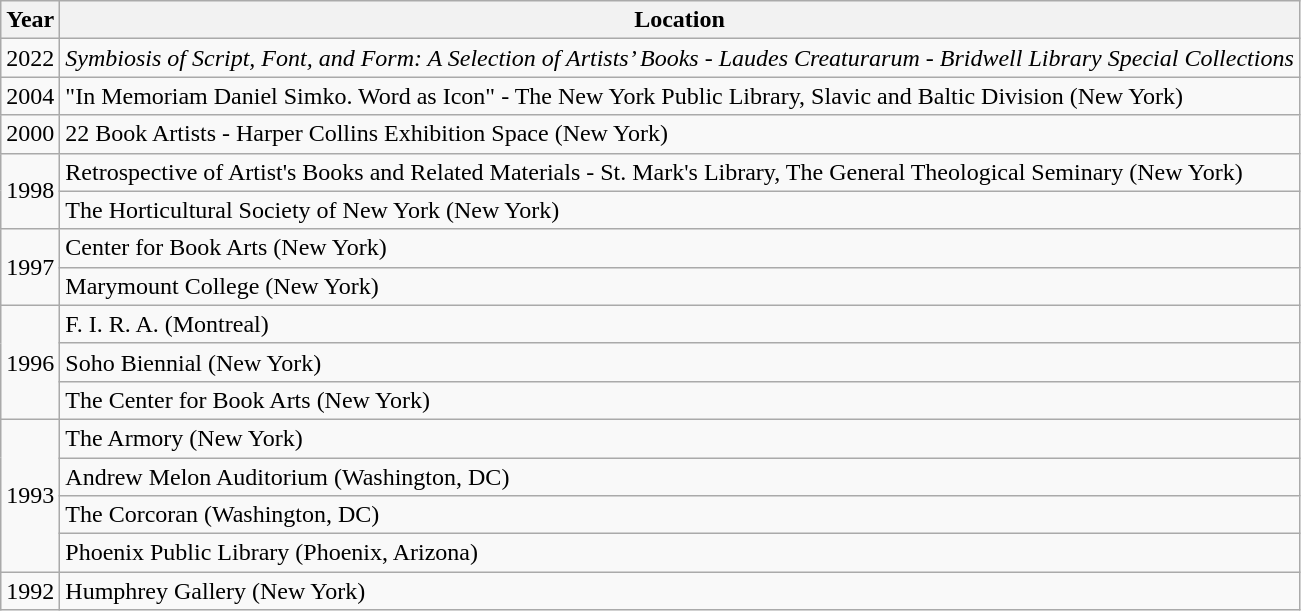<table class="wikitable">
<tr>
<th>Year</th>
<th>Location</th>
</tr>
<tr>
<td>2022</td>
<td><em>Symbiosis of Script, Font, and Form: A Selection of Artists’ Books - Laudes Creaturarum - Bridwell Library Special Collections</em></td>
</tr>
<tr>
<td>2004</td>
<td>"In Memoriam Daniel Simko. Word as Icon" - The New York Public Library, Slavic and Baltic Division (New York)</td>
</tr>
<tr>
<td>2000</td>
<td>22 Book Artists - Harper Collins Exhibition Space (New York)</td>
</tr>
<tr>
<td rowspan="2">1998</td>
<td>Retrospective of Artist's Books and Related Materials - St. Mark's Library, The General Theological Seminary (New York)</td>
</tr>
<tr>
<td>The Horticultural Society of New York (New York)</td>
</tr>
<tr>
<td rowspan="2">1997</td>
<td>Center for Book Arts (New York)</td>
</tr>
<tr>
<td>Marymount College (New York)</td>
</tr>
<tr>
<td rowspan="3">1996</td>
<td>F. I. R. A. (Montreal)</td>
</tr>
<tr>
<td>Soho Biennial (New York)</td>
</tr>
<tr>
<td>The Center for Book Arts (New York)</td>
</tr>
<tr>
<td rowspan="4">1993</td>
<td>The Armory (New York)</td>
</tr>
<tr>
<td>Andrew Melon Auditorium (Washington, DC)</td>
</tr>
<tr>
<td>The Corcoran (Washington, DC)</td>
</tr>
<tr>
<td>Phoenix Public Library (Phoenix, Arizona)</td>
</tr>
<tr>
<td>1992</td>
<td>Humphrey Gallery (New York)</td>
</tr>
</table>
